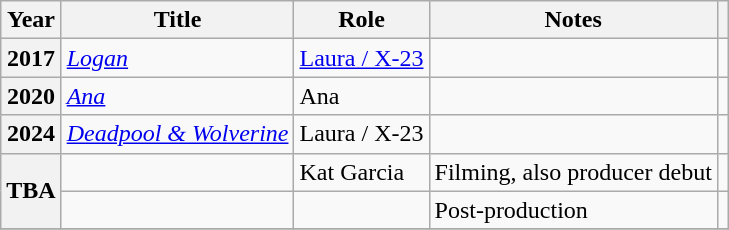<table class="wikitable plainrowheaders sortable">
<tr>
<th scope="col">Year</th>
<th scope="col">Title</th>
<th scope="col">Role</th>
<th scope="col" class="unsortable">Notes</th>
<th scope="col" class="unsortable"></th>
</tr>
<tr>
<th scope="row">2017</th>
<td><em><a href='#'>Logan</a></em></td>
<td><a href='#'>Laura / X-23</a></td>
<td></td>
<td style="text-align:center;"></td>
</tr>
<tr>
<th scope="row">2020</th>
<td><em><a href='#'>Ana</a></em></td>
<td>Ana</td>
<td></td>
<td style="text-align:center;"></td>
</tr>
<tr>
<th scope="row">2024</th>
<td><em><a href='#'>Deadpool & Wolverine</a></em></td>
<td>Laura / X-23</td>
<td></td>
<td style="text-align:center;"></td>
</tr>
<tr>
<th scope="row" rowspan="2">TBA</th>
<td></td>
<td>Kat Garcia</td>
<td>Filming, also producer debut</td>
<td style="text-align:center;"></td>
</tr>
<tr>
<td></td>
<td></td>
<td>Post-production</td>
<td style="text-align:center;"></td>
</tr>
<tr>
</tr>
</table>
